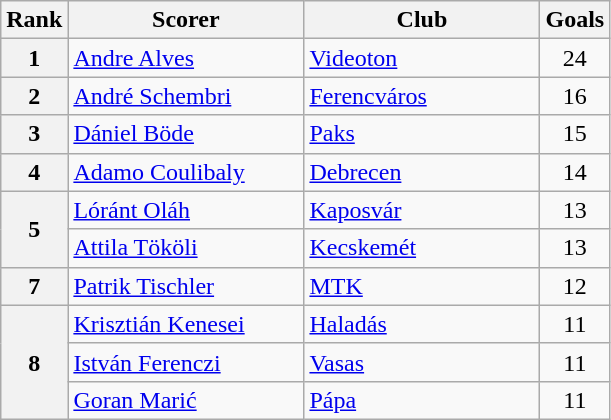<table class="wikitable" style="text-align:center">
<tr>
<th>Rank</th>
<th>Scorer</th>
<th>Club</th>
<th>Goals</th>
</tr>
<tr>
<th rowspan="1">1</th>
<td width="150" align="left"> <a href='#'>Andre Alves</a></td>
<td width="150" align="left"><a href='#'>Videoton</a></td>
<td>24</td>
</tr>
<tr>
<th rowspan="1">2</th>
<td align="left"> <a href='#'>André Schembri</a></td>
<td align="left"><a href='#'>Ferencváros</a></td>
<td>16</td>
</tr>
<tr>
<th rowspan="1">3</th>
<td align="left"> <a href='#'>Dániel Böde</a></td>
<td align="left"><a href='#'>Paks</a></td>
<td>15</td>
</tr>
<tr>
<th rowspan="1">4</th>
<td align="left"> <a href='#'>Adamo Coulibaly</a></td>
<td align="left"><a href='#'>Debrecen</a></td>
<td>14</td>
</tr>
<tr>
<th rowspan="2">5</th>
<td align="left"> <a href='#'>Lóránt Oláh</a></td>
<td align="left"><a href='#'>Kaposvár</a></td>
<td>13</td>
</tr>
<tr>
<td align="left"> <a href='#'>Attila Tököli</a></td>
<td align="left"><a href='#'>Kecskemét</a></td>
<td>13</td>
</tr>
<tr>
<th rowspan="1">7</th>
<td align="left"> <a href='#'>Patrik Tischler</a></td>
<td align="left"><a href='#'>MTK</a></td>
<td>12</td>
</tr>
<tr>
<th rowspan="3">8</th>
<td align="left"> <a href='#'>Krisztián Kenesei</a></td>
<td align="left"><a href='#'>Haladás</a></td>
<td>11</td>
</tr>
<tr>
<td align="left"> <a href='#'>István Ferenczi</a></td>
<td align="left"><a href='#'>Vasas</a></td>
<td>11</td>
</tr>
<tr>
<td align="left"> <a href='#'>Goran Marić</a></td>
<td align="left"><a href='#'>Pápa</a></td>
<td>11</td>
</tr>
</table>
